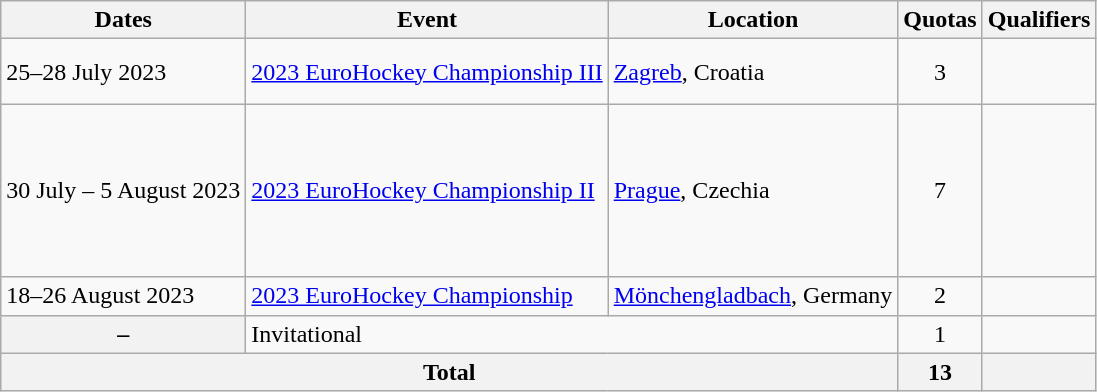<table class=wikitable>
<tr>
<th>Dates</th>
<th>Event</th>
<th>Location</th>
<th>Quotas</th>
<th>Qualifiers</th>
</tr>
<tr>
<td>25–28 July 2023</td>
<td><a href='#'>2023 EuroHockey Championship III</a></td>
<td><a href='#'>Zagreb</a>, Croatia</td>
<td align=center>3</td>
<td><br><br></td>
</tr>
<tr>
<td>30 July – 5 August 2023</td>
<td><a href='#'>2023 EuroHockey Championship II</a></td>
<td><a href='#'>Prague</a>, Czechia</td>
<td align=center>7</td>
<td><br><br><br><br><br><br></td>
</tr>
<tr>
<td>18–26 August 2023</td>
<td><a href='#'>2023 EuroHockey Championship</a></td>
<td><a href='#'>Mönchengladbach</a>, Germany</td>
<td align=center>2</td>
<td><br></td>
</tr>
<tr>
<th>–</th>
<td colspan=2>Invitational</td>
<td align=center>1</td>
<td></td>
</tr>
<tr>
<th colspan=3>Total</th>
<th>13</th>
<th></th>
</tr>
</table>
